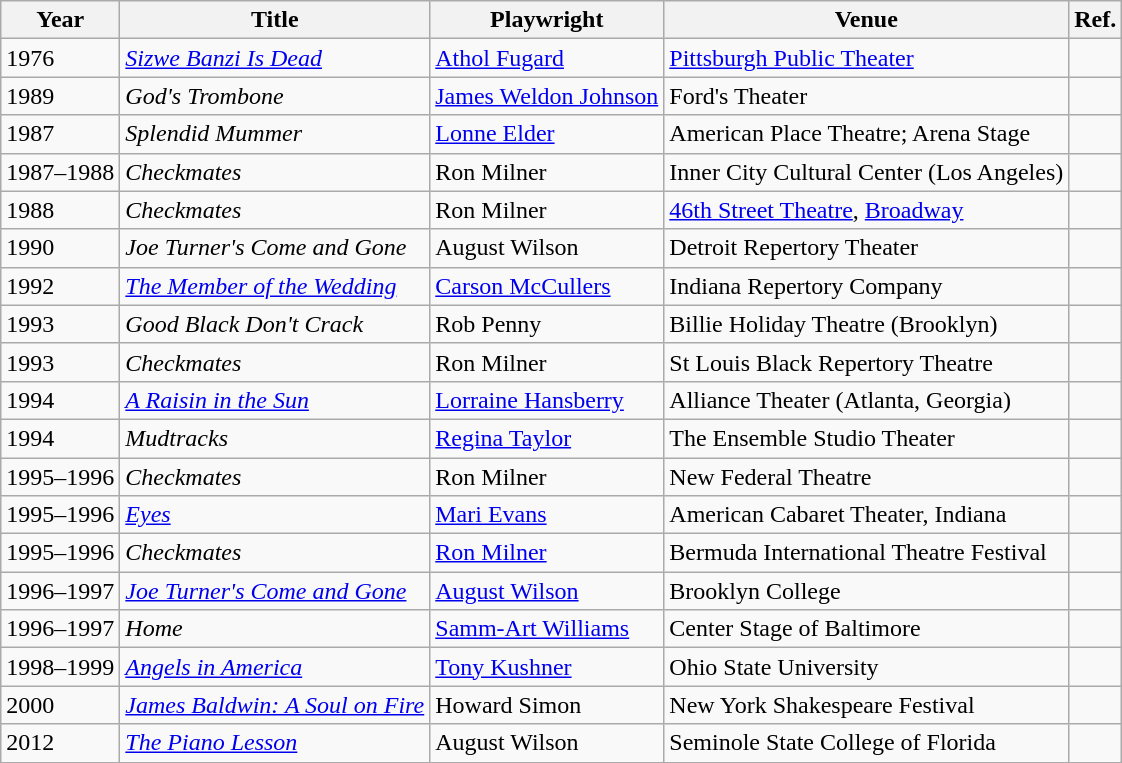<table class="wikitable">
<tr>
<th>Year</th>
<th>Title</th>
<th>Playwright</th>
<th>Venue</th>
<th>Ref.</th>
</tr>
<tr>
<td>1976</td>
<td><em><a href='#'>Sizwe Banzi Is Dead</a></em></td>
<td><a href='#'>Athol Fugard</a></td>
<td><a href='#'>Pittsburgh Public Theater</a></td>
<td></td>
</tr>
<tr>
<td>1989</td>
<td><em>God's Trombone</em></td>
<td><a href='#'>James Weldon Johnson</a></td>
<td>Ford's Theater</td>
<td></td>
</tr>
<tr>
<td>1987</td>
<td><em>Splendid Mummer</em></td>
<td><a href='#'>Lonne Elder</a></td>
<td>American Place Theatre; Arena Stage</td>
<td></td>
</tr>
<tr>
<td>1987–1988</td>
<td><em>Checkmates</em></td>
<td>Ron Milner</td>
<td>Inner City Cultural Center (Los Angeles)</td>
<td></td>
</tr>
<tr>
<td>1988</td>
<td><em>Checkmates</em></td>
<td>Ron Milner</td>
<td><a href='#'>46th Street Theatre</a>, <a href='#'>Broadway</a></td>
<td></td>
</tr>
<tr>
<td>1990</td>
<td><em>Joe Turner's Come and Gone</em></td>
<td>August Wilson</td>
<td>Detroit Repertory Theater</td>
<td></td>
</tr>
<tr>
<td>1992</td>
<td><em><a href='#'>The Member of the Wedding</a></em></td>
<td><a href='#'>Carson McCullers</a></td>
<td>Indiana Repertory Company</td>
<td></td>
</tr>
<tr>
<td>1993</td>
<td><em>Good Black Don't Crack</em></td>
<td>Rob Penny</td>
<td>Billie Holiday Theatre (Brooklyn)</td>
<td></td>
</tr>
<tr>
<td>1993</td>
<td><em>Checkmates</em></td>
<td>Ron Milner</td>
<td>St Louis Black Repertory Theatre</td>
<td></td>
</tr>
<tr>
<td>1994</td>
<td><em><a href='#'>A Raisin in the Sun</a></em></td>
<td><a href='#'>Lorraine Hansberry</a></td>
<td>Alliance Theater (Atlanta, Georgia)</td>
<td></td>
</tr>
<tr>
<td>1994</td>
<td><em>Mudtracks</em></td>
<td><a href='#'>Regina Taylor</a></td>
<td>The Ensemble Studio Theater</td>
<td></td>
</tr>
<tr>
<td>1995–1996</td>
<td><em>Checkmates</em></td>
<td>Ron Milner</td>
<td>New Federal Theatre</td>
<td></td>
</tr>
<tr>
<td>1995–1996</td>
<td><em><a href='#'>Eyes</a></em></td>
<td><a href='#'>Mari Evans</a></td>
<td>American Cabaret Theater, Indiana</td>
<td></td>
</tr>
<tr>
<td>1995–1996</td>
<td><em>Checkmates</em></td>
<td><a href='#'>Ron Milner</a></td>
<td>Bermuda International Theatre Festival</td>
<td></td>
</tr>
<tr>
<td>1996–1997</td>
<td><em><a href='#'>Joe Turner's Come and Gone</a></em></td>
<td><a href='#'>August Wilson</a></td>
<td>Brooklyn College</td>
<td></td>
</tr>
<tr>
<td>1996–1997</td>
<td><em>Home</em></td>
<td><a href='#'>Samm-Art Williams</a></td>
<td>Center Stage of Baltimore</td>
<td></td>
</tr>
<tr>
<td>1998–1999</td>
<td><em><a href='#'>Angels in America</a></em></td>
<td><a href='#'>Tony Kushner</a></td>
<td>Ohio State University</td>
<td></td>
</tr>
<tr>
<td>2000</td>
<td><em><a href='#'>James Baldwin: A Soul on Fire</a></em></td>
<td>Howard Simon</td>
<td>New York Shakespeare Festival</td>
<td></td>
</tr>
<tr>
<td>2012</td>
<td><em><a href='#'>The Piano Lesson</a></em></td>
<td>August Wilson</td>
<td>Seminole State College of Florida</td>
<td></td>
</tr>
<tr>
</tr>
</table>
